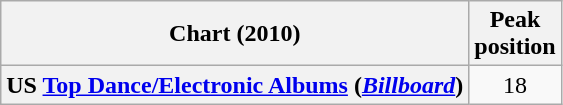<table class="wikitable plainrowheaders" style="text-align:center">
<tr>
<th scope="col">Chart (2010)</th>
<th scope="col">Peak<br>position</th>
</tr>
<tr>
<th scope="row">US <a href='#'>Top Dance/Electronic Albums</a> (<em><a href='#'>Billboard</a></em>)</th>
<td>18</td>
</tr>
</table>
